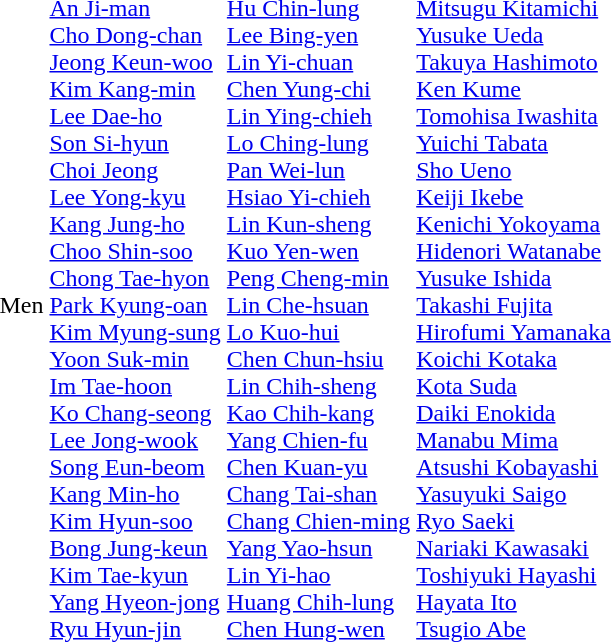<table>
<tr>
<td>Men<br></td>
<td><br><a href='#'>An Ji-man</a><br><a href='#'>Cho Dong-chan</a><br><a href='#'>Jeong Keun-woo</a><br><a href='#'>Kim Kang-min</a><br><a href='#'>Lee Dae-ho</a><br><a href='#'>Son Si-hyun</a><br><a href='#'>Choi Jeong</a><br><a href='#'>Lee Yong-kyu</a><br><a href='#'>Kang Jung-ho</a><br><a href='#'>Choo Shin-soo</a><br><a href='#'>Chong Tae-hyon</a><br><a href='#'>Park Kyung-oan</a><br><a href='#'>Kim Myung-sung</a><br><a href='#'>Yoon Suk-min</a><br><a href='#'>Im Tae-hoon</a><br><a href='#'>Ko Chang-seong</a><br><a href='#'>Lee Jong-wook</a><br><a href='#'>Song Eun-beom</a><br><a href='#'>Kang Min-ho</a><br><a href='#'>Kim Hyun-soo</a><br><a href='#'>Bong Jung-keun</a><br><a href='#'>Kim Tae-kyun</a><br><a href='#'>Yang Hyeon-jong</a><br><a href='#'>Ryu Hyun-jin</a></td>
<td><br><a href='#'>Hu Chin-lung</a><br><a href='#'>Lee Bing-yen</a><br><a href='#'>Lin Yi-chuan</a><br><a href='#'>Chen Yung-chi</a><br><a href='#'>Lin Ying-chieh</a><br><a href='#'>Lo Ching-lung</a><br><a href='#'>Pan Wei-lun</a><br><a href='#'>Hsiao Yi-chieh</a><br><a href='#'>Lin Kun-sheng</a><br><a href='#'>Kuo Yen-wen</a><br><a href='#'>Peng Cheng-min</a><br><a href='#'>Lin Che-hsuan</a><br><a href='#'>Lo Kuo-hui</a><br><a href='#'>Chen Chun-hsiu</a><br><a href='#'>Lin Chih-sheng</a><br><a href='#'>Kao Chih-kang</a><br><a href='#'>Yang Chien-fu</a><br><a href='#'>Chen Kuan-yu</a><br><a href='#'>Chang Tai-shan</a><br><a href='#'>Chang Chien-ming</a><br><a href='#'>Yang Yao-hsun</a><br><a href='#'>Lin Yi-hao</a><br><a href='#'>Huang Chih-lung</a><br><a href='#'>Chen Hung-wen</a></td>
<td><br><a href='#'>Mitsugu Kitamichi</a><br><a href='#'>Yusuke Ueda</a><br><a href='#'>Takuya Hashimoto</a><br><a href='#'>Ken Kume</a><br><a href='#'>Tomohisa Iwashita</a><br><a href='#'>Yuichi Tabata</a><br><a href='#'>Sho Ueno</a><br><a href='#'>Keiji Ikebe</a><br><a href='#'>Kenichi Yokoyama</a><br><a href='#'>Hidenori Watanabe</a><br><a href='#'>Yusuke Ishida</a><br><a href='#'>Takashi Fujita</a><br><a href='#'>Hirofumi Yamanaka</a><br><a href='#'>Koichi Kotaka</a><br><a href='#'>Kota Suda</a><br><a href='#'>Daiki Enokida</a><br><a href='#'>Manabu Mima</a><br><a href='#'>Atsushi Kobayashi</a><br><a href='#'>Yasuyuki Saigo</a><br><a href='#'>Ryo Saeki</a><br><a href='#'>Nariaki Kawasaki</a><br><a href='#'>Toshiyuki Hayashi</a><br><a href='#'>Hayata Ito</a><br><a href='#'>Tsugio Abe</a></td>
</tr>
</table>
